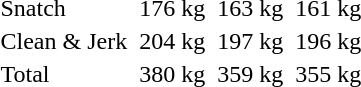<table>
<tr>
<td>Snatch</td>
<td></td>
<td>176 kg</td>
<td></td>
<td>163 kg</td>
<td></td>
<td>161 kg</td>
</tr>
<tr>
<td>Clean & Jerk</td>
<td></td>
<td>204 kg</td>
<td></td>
<td>197 kg</td>
<td></td>
<td>196 kg</td>
</tr>
<tr>
<td>Total</td>
<td></td>
<td>380 kg</td>
<td></td>
<td>359 kg</td>
<td></td>
<td>355 kg</td>
</tr>
</table>
